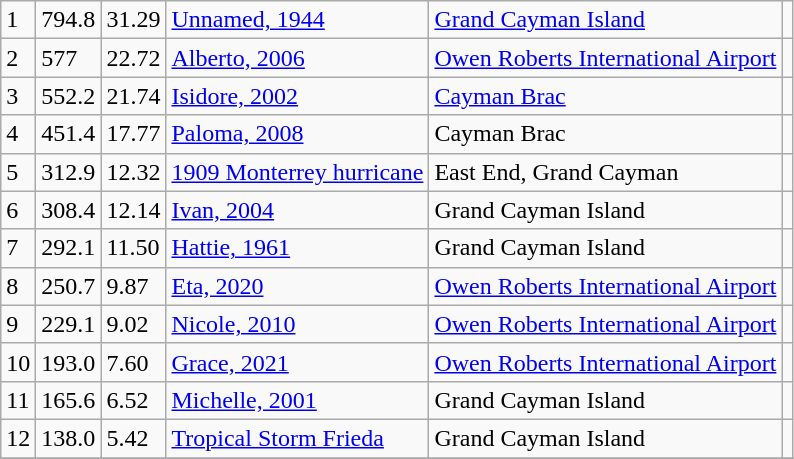<table class="wikitable"  style="floatt:center; clear:center; margin:0.5em 0 0.5em 1em;">
<tr>
<td>1</td>
<td>794.8</td>
<td>31.29</td>
<td><a href='#'>Unnamed, 1944</a></td>
<td><a href='#'>Grand Cayman Island</a></td>
<td></td>
</tr>
<tr>
<td>2</td>
<td>577</td>
<td>22.72</td>
<td><a href='#'>Alberto, 2006</a></td>
<td><a href='#'>Owen Roberts International Airport</a></td>
<td></td>
</tr>
<tr>
<td>3</td>
<td>552.2</td>
<td>21.74</td>
<td><a href='#'>Isidore, 2002</a></td>
<td><a href='#'>Cayman Brac</a></td>
<td></td>
</tr>
<tr>
<td>4</td>
<td>451.4</td>
<td>17.77</td>
<td><a href='#'>Paloma, 2008</a></td>
<td>Cayman Brac</td>
<td></td>
</tr>
<tr>
<td>5</td>
<td>312.9</td>
<td>12.32</td>
<td><a href='#'>1909 Monterrey hurricane</a></td>
<td>East End, Grand Cayman</td>
<td></td>
</tr>
<tr>
<td>6</td>
<td>308.4</td>
<td>12.14</td>
<td><a href='#'>Ivan, 2004</a></td>
<td>Grand Cayman Island</td>
<td></td>
</tr>
<tr>
<td>7</td>
<td>292.1</td>
<td>11.50</td>
<td><a href='#'>Hattie, 1961</a></td>
<td>Grand Cayman Island</td>
<td></td>
</tr>
<tr>
<td>8</td>
<td>250.7</td>
<td>9.87</td>
<td><a href='#'>Eta, 2020</a></td>
<td><a href='#'>Owen Roberts International Airport</a></td>
<td></td>
</tr>
<tr>
<td>9</td>
<td>229.1</td>
<td>9.02</td>
<td><a href='#'>Nicole, 2010</a></td>
<td><a href='#'>Owen Roberts International Airport</a></td>
<td></td>
</tr>
<tr>
<td>10</td>
<td>193.0</td>
<td>7.60</td>
<td><a href='#'>Grace, 2021</a></td>
<td><a href='#'>Owen Roberts International Airport</a></td>
<td></td>
</tr>
<tr>
<td>11</td>
<td>165.6</td>
<td>6.52</td>
<td><a href='#'>Michelle, 2001</a></td>
<td>Grand Cayman Island</td>
<td></td>
</tr>
<tr>
<td>12</td>
<td>138.0</td>
<td>5.42</td>
<td><a href='#'>Tropical Storm Frieda</a></td>
<td>Grand Cayman Island</td>
<td></td>
</tr>
<tr>
</tr>
</table>
